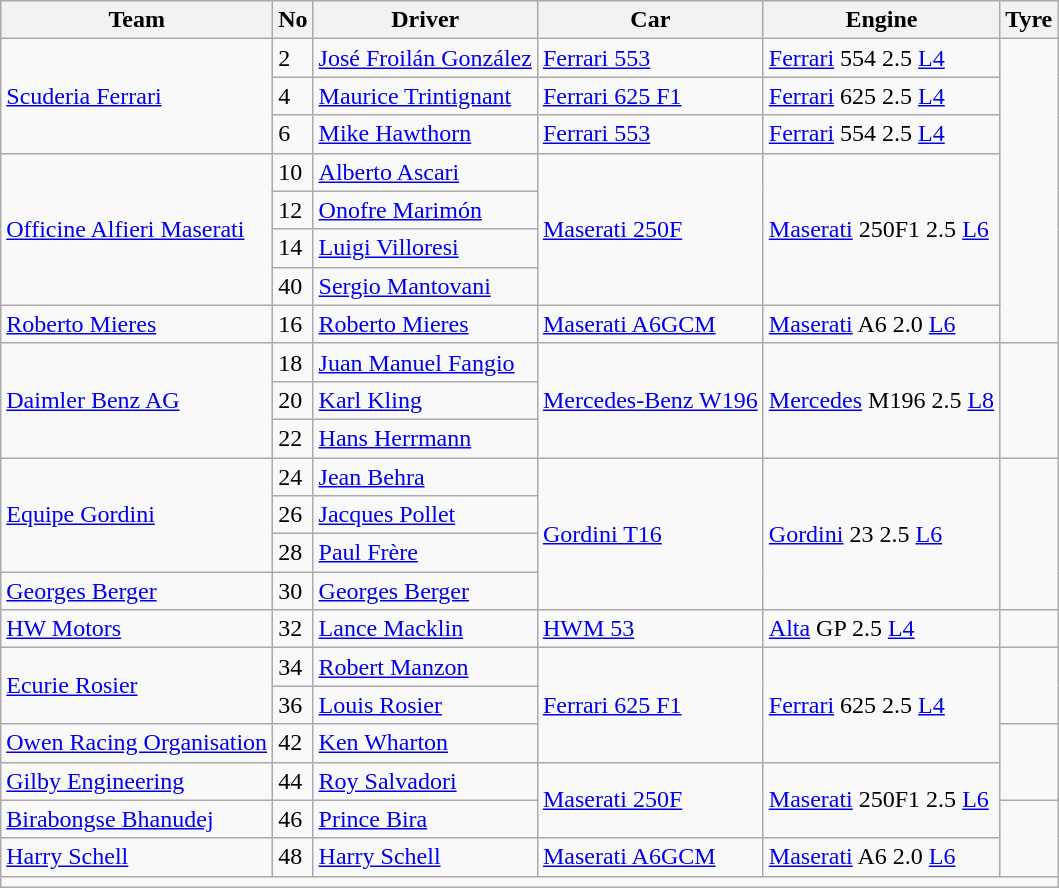<table class="wikitable">
<tr>
<th>Team</th>
<th>No</th>
<th>Driver</th>
<th>Car</th>
<th>Engine</th>
<th>Tyre</th>
</tr>
<tr>
<td rowspan="3"> <a href='#'>Scuderia Ferrari</a></td>
<td>2</td>
<td> <a href='#'>José Froilán González</a></td>
<td><a href='#'>Ferrari 553</a></td>
<td><a href='#'>Ferrari</a> 554 2.5 <a href='#'>L4</a></td>
<td rowspan="8"></td>
</tr>
<tr>
<td>4</td>
<td> <a href='#'>Maurice Trintignant</a></td>
<td><a href='#'>Ferrari 625 F1</a></td>
<td><a href='#'>Ferrari</a> 625 2.5 <a href='#'>L4</a></td>
</tr>
<tr>
<td>6</td>
<td> <a href='#'>Mike Hawthorn</a></td>
<td><a href='#'>Ferrari 553</a></td>
<td><a href='#'>Ferrari</a> 554 2.5 <a href='#'>L4</a></td>
</tr>
<tr>
<td rowspan="4"> <a href='#'>Officine Alfieri Maserati</a></td>
<td>10</td>
<td> <a href='#'>Alberto Ascari</a></td>
<td rowspan="4"><a href='#'>Maserati 250F</a></td>
<td rowspan="4"><a href='#'>Maserati</a> 250F1 2.5 <a href='#'>L6</a></td>
</tr>
<tr>
<td>12</td>
<td> <a href='#'>Onofre Marimón</a></td>
</tr>
<tr>
<td>14</td>
<td> <a href='#'>Luigi Villoresi</a></td>
</tr>
<tr>
<td>40</td>
<td> <a href='#'>Sergio Mantovani</a></td>
</tr>
<tr>
<td> <a href='#'>Roberto Mieres</a></td>
<td>16</td>
<td> <a href='#'>Roberto Mieres</a></td>
<td><a href='#'>Maserati A6GCM</a></td>
<td><a href='#'>Maserati</a> A6 2.0 <a href='#'>L6</a></td>
</tr>
<tr>
<td rowspan="3"> <a href='#'>Daimler Benz AG</a></td>
<td>18</td>
<td> <a href='#'>Juan Manuel Fangio</a></td>
<td rowspan="3"><a href='#'>Mercedes-Benz W196</a></td>
<td rowspan="3"><a href='#'>Mercedes</a> M196 2.5 <a href='#'>L8</a></td>
<td rowspan="3"></td>
</tr>
<tr>
<td>20</td>
<td> <a href='#'>Karl Kling</a></td>
</tr>
<tr>
<td>22</td>
<td> <a href='#'>Hans Herrmann</a></td>
</tr>
<tr>
<td rowspan="3"> <a href='#'>Equipe Gordini</a></td>
<td>24</td>
<td> <a href='#'>Jean Behra</a></td>
<td rowspan="4"><a href='#'>Gordini T16</a></td>
<td rowspan="4"><a href='#'>Gordini</a> 23 2.5 <a href='#'>L6</a></td>
<td rowspan="4"></td>
</tr>
<tr>
<td>26</td>
<td> <a href='#'>Jacques Pollet</a></td>
</tr>
<tr>
<td>28</td>
<td> <a href='#'>Paul Frère</a></td>
</tr>
<tr>
<td> <a href='#'>Georges Berger</a></td>
<td>30</td>
<td> <a href='#'>Georges Berger</a></td>
</tr>
<tr>
<td> <a href='#'>HW Motors</a></td>
<td>32</td>
<td> <a href='#'>Lance Macklin</a></td>
<td><a href='#'>HWM 53</a></td>
<td><a href='#'>Alta</a> GP 2.5 <a href='#'>L4</a></td>
<td></td>
</tr>
<tr>
<td rowspan="2"> <a href='#'>Ecurie Rosier</a></td>
<td>34</td>
<td> <a href='#'>Robert Manzon</a></td>
<td rowspan="3"><a href='#'>Ferrari 625 F1</a></td>
<td rowspan="3"><a href='#'>Ferrari</a> 625 2.5 <a href='#'>L4</a></td>
<td rowspan="2"><br></td>
</tr>
<tr>
<td>36</td>
<td> <a href='#'>Louis Rosier</a></td>
</tr>
<tr>
<td> <a href='#'>Owen Racing Organisation</a></td>
<td>42</td>
<td> <a href='#'>Ken Wharton</a></td>
<td rowspan="2"></td>
</tr>
<tr>
<td> <a href='#'>Gilby Engineering</a></td>
<td>44</td>
<td> <a href='#'>Roy Salvadori</a></td>
<td rowspan="2"><a href='#'>Maserati 250F</a></td>
<td rowspan="2"><a href='#'>Maserati</a> 250F1 2.5 <a href='#'>L6</a></td>
</tr>
<tr>
<td> <a href='#'>Birabongse Bhanudej</a></td>
<td>46</td>
<td> <a href='#'>Prince Bira</a></td>
<td rowspan="2"></td>
</tr>
<tr>
<td> <a href='#'>Harry Schell</a></td>
<td>48</td>
<td> <a href='#'>Harry Schell</a></td>
<td><a href='#'>Maserati A6GCM</a></td>
<td><a href='#'>Maserati</a> A6 2.0 <a href='#'>L6</a></td>
</tr>
<tr>
<td colspan=6></td>
</tr>
</table>
